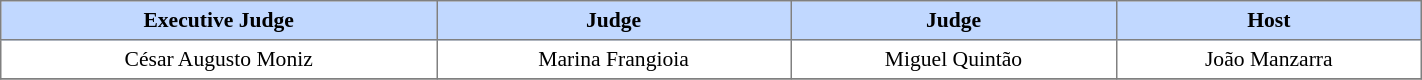<table border="1" cellpadding="4" cellspacing="0" style="text-align:center; font-size:90%; border-collapse:collapse; width:75%">
<tr style="background:#C1D8FF;">
<th width>Executive Judge</th>
<th width>Judge</th>
<th width>Judge</th>
<th width>Host</th>
</tr>
<tr>
<td>César Augusto Moniz</td>
<td>Marina Frangioia</td>
<td>Miguel Quintão</td>
<td>João Manzarra</td>
</tr>
<tr>
</tr>
</table>
